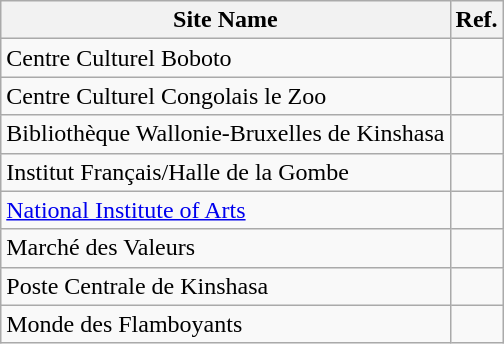<table class="wikitable">
<tr>
<th align="left" valign="middle">Site Name</th>
<th align="left" valign="middle">Ref.</th>
</tr>
<tr>
<td align="left" valign="top">Centre Culturel Boboto</td>
<td align="left" valign="middle"></td>
</tr>
<tr>
<td align="left" valign="top">Centre Culturel Congolais le Zoo</td>
<td align="left" valign="middle"></td>
</tr>
<tr>
<td align="left" valign="top">Bibliothèque Wallonie-Bruxelles de Kinshasa</td>
<td align="left" valign="middle"></td>
</tr>
<tr>
<td align="left" valign="top">Institut Français/Halle de la Gombe</td>
<td align="left" valign="middle"></td>
</tr>
<tr>
<td align="left" valign="top"><a href='#'>National Institute of Arts</a></td>
<td align="left" valign="middle"></td>
</tr>
<tr>
<td align="left" valign="top">Marché des Valeurs</td>
<td align="left" valign="middle"></td>
</tr>
<tr>
<td align="left" valign="top">Poste Centrale de Kinshasa</td>
<td align="left" valign="middle"></td>
</tr>
<tr>
<td align="left" valign="top">Monde des Flamboyants</td>
<td align="left" valign="middle"></td>
</tr>
</table>
